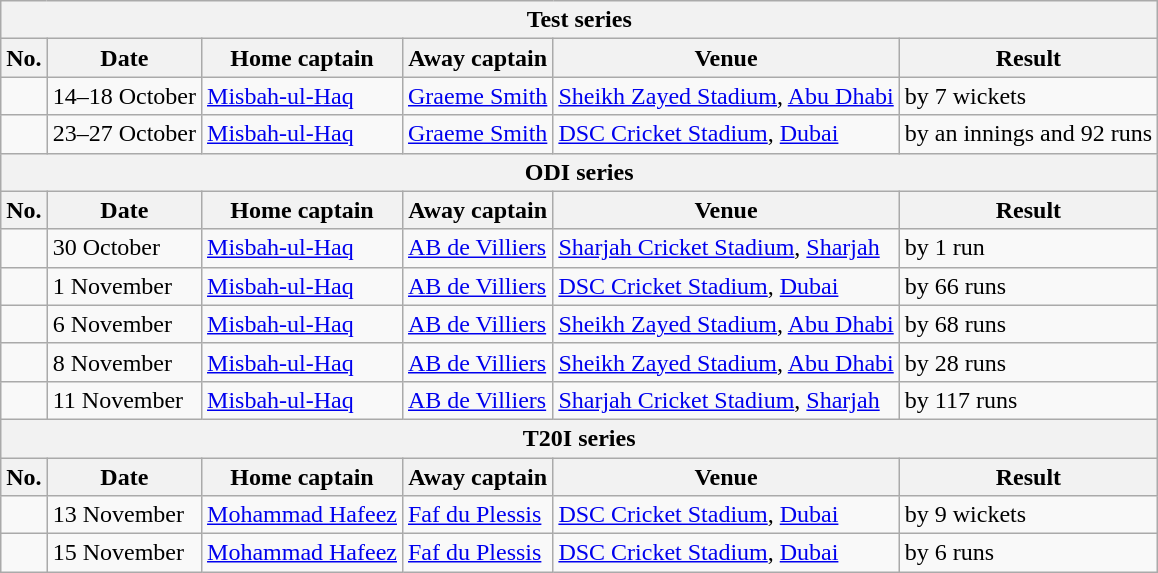<table class="wikitable">
<tr>
<th colspan="9">Test series</th>
</tr>
<tr>
<th>No.</th>
<th>Date</th>
<th>Home captain</th>
<th>Away captain</th>
<th>Venue</th>
<th>Result</th>
</tr>
<tr>
<td></td>
<td>14–18 October</td>
<td><a href='#'>Misbah-ul-Haq</a></td>
<td><a href='#'>Graeme Smith</a></td>
<td><a href='#'>Sheikh Zayed Stadium</a>, <a href='#'>Abu Dhabi</a></td>
<td> by 7 wickets</td>
</tr>
<tr>
<td></td>
<td>23–27 October</td>
<td><a href='#'>Misbah-ul-Haq</a></td>
<td><a href='#'>Graeme Smith</a></td>
<td><a href='#'>DSC Cricket Stadium</a>, <a href='#'>Dubai</a></td>
<td> by an innings and 92 runs</td>
</tr>
<tr>
<th colspan="9">ODI series</th>
</tr>
<tr>
<th>No.</th>
<th>Date</th>
<th>Home captain</th>
<th>Away captain</th>
<th>Venue</th>
<th>Result</th>
</tr>
<tr>
<td></td>
<td>30 October</td>
<td><a href='#'>Misbah-ul-Haq</a></td>
<td><a href='#'>AB de Villiers</a></td>
<td><a href='#'>Sharjah Cricket Stadium</a>, <a href='#'>Sharjah</a></td>
<td> by 1 run</td>
</tr>
<tr>
<td></td>
<td>1 November</td>
<td><a href='#'>Misbah-ul-Haq</a></td>
<td><a href='#'>AB de Villiers</a></td>
<td><a href='#'>DSC Cricket Stadium</a>, <a href='#'>Dubai</a></td>
<td> by 66 runs</td>
</tr>
<tr>
<td></td>
<td>6 November</td>
<td><a href='#'>Misbah-ul-Haq</a></td>
<td><a href='#'>AB de Villiers</a></td>
<td><a href='#'>Sheikh Zayed Stadium</a>, <a href='#'>Abu Dhabi</a></td>
<td> by 68 runs</td>
</tr>
<tr>
<td></td>
<td>8 November</td>
<td><a href='#'>Misbah-ul-Haq</a></td>
<td><a href='#'>AB de Villiers</a></td>
<td><a href='#'>Sheikh Zayed Stadium</a>, <a href='#'>Abu Dhabi</a></td>
<td> by 28 runs</td>
</tr>
<tr>
<td></td>
<td>11 November</td>
<td><a href='#'>Misbah-ul-Haq</a></td>
<td><a href='#'>AB de Villiers</a></td>
<td><a href='#'>Sharjah Cricket Stadium</a>, <a href='#'>Sharjah</a></td>
<td> by 117 runs</td>
</tr>
<tr>
<th colspan="9">T20I series</th>
</tr>
<tr>
<th>No.</th>
<th>Date</th>
<th>Home captain</th>
<th>Away captain</th>
<th>Venue</th>
<th>Result</th>
</tr>
<tr>
<td></td>
<td>13 November</td>
<td><a href='#'>Mohammad Hafeez</a></td>
<td><a href='#'>Faf du Plessis</a></td>
<td><a href='#'>DSC Cricket Stadium</a>, <a href='#'>Dubai</a></td>
<td> by 9 wickets</td>
</tr>
<tr>
<td></td>
<td>15 November</td>
<td><a href='#'>Mohammad Hafeez</a></td>
<td><a href='#'>Faf du Plessis</a></td>
<td><a href='#'>DSC Cricket Stadium</a>, <a href='#'>Dubai</a></td>
<td> by 6 runs</td>
</tr>
</table>
